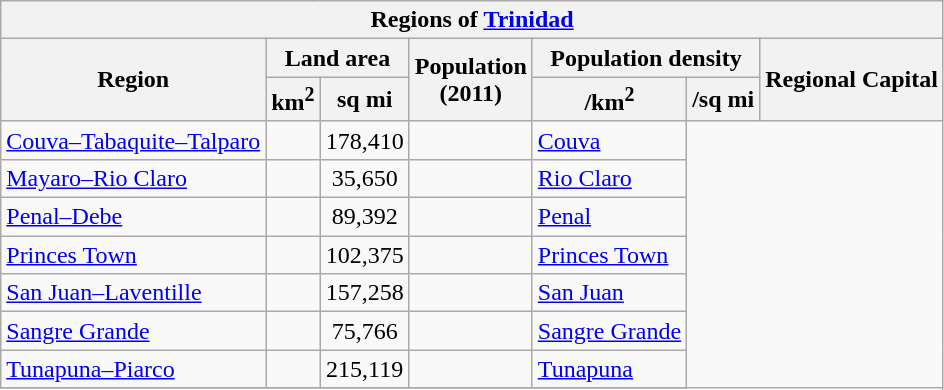<table class="wikitable sortable">
<tr>
<th colspan=7>Regions of <a href='#'>Trinidad</a></th>
</tr>
<tr>
<th rowspan="2">Region</th>
<th colspan="2">Land area</th>
<th rowspan="2">Population<br>(2011)</th>
<th colspan="2">Population density</th>
<th rowspan="2">Regional Capital</th>
</tr>
<tr>
<th>km<sup>2</sup></th>
<th>sq mi</th>
<th>/km<sup>2</sup></th>
<th>/sq mi</th>
</tr>
<tr>
<td><a href='#'>Couva–Tabaquite–Talparo</a></td>
<td></td>
<td style="text-align:center;">178,410</td>
<td></td>
<td><a href='#'>Couva</a></td>
</tr>
<tr>
<td><a href='#'>Mayaro–Rio Claro</a></td>
<td></td>
<td style="text-align:center;">35,650</td>
<td></td>
<td><a href='#'>Rio Claro</a></td>
</tr>
<tr>
<td><a href='#'>Penal–Debe</a></td>
<td></td>
<td style="text-align:center;">89,392</td>
<td></td>
<td><a href='#'>Penal</a></td>
</tr>
<tr>
<td><a href='#'>Princes Town</a></td>
<td></td>
<td style="text-align:center;">102,375</td>
<td></td>
<td><a href='#'>Princes Town</a></td>
</tr>
<tr>
<td><a href='#'>San Juan–Laventille</a></td>
<td></td>
<td style="text-align:center;">157,258</td>
<td></td>
<td><a href='#'>San Juan</a></td>
</tr>
<tr>
<td><a href='#'>Sangre Grande</a></td>
<td></td>
<td style="text-align:center;">75,766</td>
<td></td>
<td><a href='#'>Sangre Grande</a></td>
</tr>
<tr>
<td><a href='#'>Tunapuna–Piarco</a></td>
<td></td>
<td style="text-align:center;">215,119</td>
<td></td>
<td><a href='#'>Tunapuna</a></td>
</tr>
<tr>
</tr>
</table>
